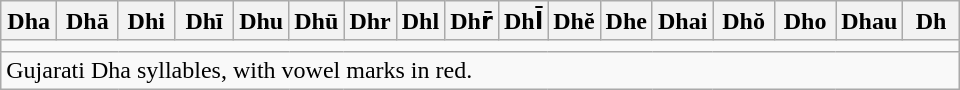<table class=wikitable style="width: 40em;">
<tr>
<th style="width:6%;">Dha</th>
<th style="width:7%;">Dhā</th>
<th style="width:6.5%;">Dhi</th>
<th style="width:7%;">Dhī</th>
<th style="width:4.5%;">Dhu</th>
<th style="width:5%;">Dhū</th>
<th style="width:4.5%;">Dhr</th>
<th style="width:5%;">Dhl</th>
<th style="width:5%;">Dhr̄</th>
<th style="width:5%;">Dhl̄</th>
<th style="width:4.5%;">Dhĕ</th>
<th style="width:4.5%;">Dhe</th>
<th style="width:5%;">Dhai</th>
<th style="width:7%;">Dhŏ</th>
<th style="width:7%;">Dho</th>
<th style="width:6%;">Dhau</th>
<th style="width:7%;">Dh</th>
</tr>
<tr align="center">
<td colspan=17></td>
</tr>
<tr>
<td colspan=17>Gujarati Dha syllables, with vowel marks in red.</td>
</tr>
</table>
